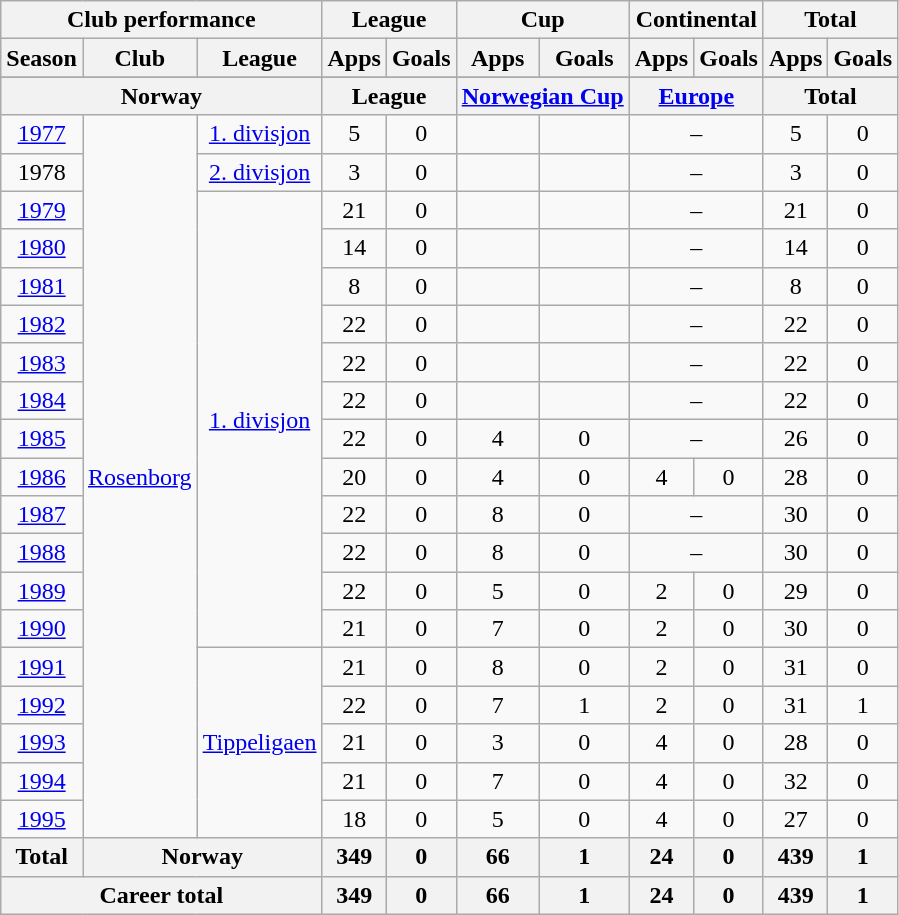<table class="wikitable" style="text-align:center">
<tr>
<th colspan=3>Club performance</th>
<th colspan=2>League</th>
<th colspan=2>Cup</th>
<th colspan=2>Continental</th>
<th colspan=2>Total</th>
</tr>
<tr>
<th>Season</th>
<th>Club</th>
<th>League</th>
<th>Apps</th>
<th>Goals</th>
<th>Apps</th>
<th>Goals</th>
<th>Apps</th>
<th>Goals</th>
<th>Apps</th>
<th>Goals</th>
</tr>
<tr>
</tr>
<tr>
<th colspan=3>Norway</th>
<th colspan=2>League</th>
<th colspan=2><a href='#'>Norwegian Cup</a></th>
<th colspan=2><a href='#'>Europe</a></th>
<th colspan=2>Total</th>
</tr>
<tr>
<td><a href='#'>1977</a></td>
<td rowspan="19"><a href='#'>Rosenborg</a></td>
<td><a href='#'>1. divisjon</a></td>
<td>5</td>
<td>0</td>
<td></td>
<td></td>
<td colspan=2>–</td>
<td>5</td>
<td>0</td>
</tr>
<tr>
<td>1978</td>
<td><a href='#'>2. divisjon</a></td>
<td>3</td>
<td>0</td>
<td></td>
<td></td>
<td colspan=2>–</td>
<td>3</td>
<td>0</td>
</tr>
<tr>
<td><a href='#'>1979</a></td>
<td rowspan="12"><a href='#'>1. divisjon</a></td>
<td>21</td>
<td>0</td>
<td></td>
<td></td>
<td colspan=2>–</td>
<td>21</td>
<td>0</td>
</tr>
<tr>
<td><a href='#'>1980</a></td>
<td>14</td>
<td>0</td>
<td></td>
<td></td>
<td colspan=2>–</td>
<td>14</td>
<td>0</td>
</tr>
<tr>
<td><a href='#'>1981</a></td>
<td>8</td>
<td>0</td>
<td></td>
<td></td>
<td colspan=2>–</td>
<td>8</td>
<td>0</td>
</tr>
<tr>
<td><a href='#'>1982</a></td>
<td>22</td>
<td>0</td>
<td></td>
<td></td>
<td colspan=2>–</td>
<td>22</td>
<td>0</td>
</tr>
<tr>
<td><a href='#'>1983</a></td>
<td>22</td>
<td>0</td>
<td></td>
<td></td>
<td colspan=2>–</td>
<td>22</td>
<td>0</td>
</tr>
<tr>
<td><a href='#'>1984</a></td>
<td>22</td>
<td>0</td>
<td></td>
<td></td>
<td colspan=2>–</td>
<td>22</td>
<td>0</td>
</tr>
<tr>
<td><a href='#'>1985</a></td>
<td>22</td>
<td>0</td>
<td>4</td>
<td>0</td>
<td colspan=2>–</td>
<td>26</td>
<td>0</td>
</tr>
<tr>
<td><a href='#'>1986</a></td>
<td>20</td>
<td>0</td>
<td>4</td>
<td>0</td>
<td>4</td>
<td>0</td>
<td>28</td>
<td>0</td>
</tr>
<tr>
<td><a href='#'>1987</a></td>
<td>22</td>
<td>0</td>
<td>8</td>
<td>0</td>
<td colspan=2>–</td>
<td>30</td>
<td>0</td>
</tr>
<tr>
<td><a href='#'>1988</a></td>
<td>22</td>
<td>0</td>
<td>8</td>
<td>0</td>
<td colspan=2>–</td>
<td>30</td>
<td>0</td>
</tr>
<tr>
<td><a href='#'>1989</a></td>
<td>22</td>
<td>0</td>
<td>5</td>
<td>0</td>
<td>2</td>
<td>0</td>
<td>29</td>
<td>0</td>
</tr>
<tr>
<td><a href='#'>1990</a></td>
<td>21</td>
<td>0</td>
<td>7</td>
<td>0</td>
<td>2</td>
<td>0</td>
<td>30</td>
<td>0</td>
</tr>
<tr>
<td><a href='#'>1991</a></td>
<td rowspan="5"><a href='#'>Tippeligaen</a></td>
<td>21</td>
<td>0</td>
<td>8</td>
<td>0</td>
<td>2</td>
<td>0</td>
<td>31</td>
<td>0</td>
</tr>
<tr>
<td><a href='#'>1992</a></td>
<td>22</td>
<td>0</td>
<td>7</td>
<td>1</td>
<td>2</td>
<td>0</td>
<td>31</td>
<td>1</td>
</tr>
<tr>
<td><a href='#'>1993</a></td>
<td>21</td>
<td>0</td>
<td>3</td>
<td>0</td>
<td>4</td>
<td>0</td>
<td>28</td>
<td>0</td>
</tr>
<tr>
<td><a href='#'>1994</a></td>
<td>21</td>
<td>0</td>
<td>7</td>
<td>0</td>
<td>4</td>
<td>0</td>
<td>32</td>
<td>0</td>
</tr>
<tr>
<td><a href='#'>1995</a></td>
<td>18</td>
<td>0</td>
<td>5</td>
<td>0</td>
<td>4</td>
<td>0</td>
<td>27</td>
<td>0</td>
</tr>
<tr>
<th rowspan=1>Total</th>
<th colspan=2>Norway</th>
<th>349</th>
<th>0</th>
<th>66</th>
<th>1</th>
<th>24</th>
<th>0</th>
<th>439</th>
<th>1</th>
</tr>
<tr>
<th colspan=3>Career total</th>
<th>349</th>
<th>0</th>
<th>66</th>
<th>1</th>
<th>24</th>
<th>0</th>
<th>439</th>
<th>1</th>
</tr>
</table>
